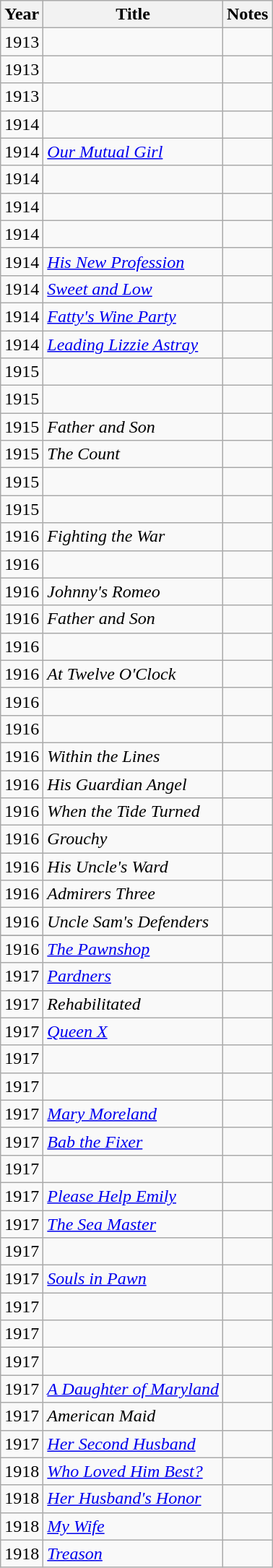<table class="wikitable sortable">
<tr>
<th>Year</th>
<th>Title</th>
<th class="unsortable">Notes</th>
</tr>
<tr>
<td>1913</td>
<td><em></em></td>
<td></td>
</tr>
<tr>
<td>1913</td>
<td><em></em></td>
<td></td>
</tr>
<tr>
<td>1913</td>
<td><em></em></td>
<td></td>
</tr>
<tr>
<td>1914</td>
<td><em></em></td>
<td></td>
</tr>
<tr>
<td>1914</td>
<td><em><a href='#'>Our Mutual Girl</a></em></td>
<td></td>
</tr>
<tr>
<td>1914</td>
<td><em></em></td>
<td></td>
</tr>
<tr>
<td>1914</td>
<td><em></em></td>
<td></td>
</tr>
<tr>
<td>1914</td>
<td><em></em></td>
<td></td>
</tr>
<tr>
<td>1914</td>
<td><em><a href='#'>His New Profession</a></em></td>
<td></td>
</tr>
<tr>
<td>1914</td>
<td><em><a href='#'>Sweet and Low</a></em></td>
<td></td>
</tr>
<tr>
<td>1914</td>
<td><em><a href='#'>Fatty's Wine Party</a></em></td>
<td></td>
</tr>
<tr>
<td>1914</td>
<td><em><a href='#'>Leading Lizzie Astray</a></em></td>
<td></td>
</tr>
<tr>
<td>1915</td>
<td><em></em></td>
<td></td>
</tr>
<tr>
<td>1915</td>
<td><em></em></td>
<td></td>
</tr>
<tr>
<td>1915</td>
<td><em>Father and Son</em></td>
<td></td>
</tr>
<tr>
<td>1915</td>
<td><em>The Count</em></td>
<td></td>
</tr>
<tr>
<td>1915</td>
<td><em></em></td>
<td></td>
</tr>
<tr>
<td>1915</td>
<td><em></em></td>
<td></td>
</tr>
<tr>
<td>1916</td>
<td><em>Fighting the War</em></td>
<td></td>
</tr>
<tr>
<td>1916</td>
<td><em></em></td>
<td></td>
</tr>
<tr>
<td>1916</td>
<td><em>Johnny's Romeo</em></td>
<td></td>
</tr>
<tr>
<td>1916</td>
<td><em>Father and Son</em></td>
<td></td>
</tr>
<tr>
<td>1916</td>
<td><em></em></td>
<td></td>
</tr>
<tr>
<td>1916</td>
<td><em>At Twelve O'Clock</em></td>
<td></td>
</tr>
<tr>
<td>1916</td>
<td><em></em></td>
<td></td>
</tr>
<tr>
<td>1916</td>
<td><em></em></td>
<td></td>
</tr>
<tr>
<td>1916</td>
<td><em>Within the Lines</em></td>
<td></td>
</tr>
<tr>
<td>1916</td>
<td><em>His Guardian Angel</em></td>
<td></td>
</tr>
<tr>
<td>1916</td>
<td><em>When the Tide Turned</em></td>
<td></td>
</tr>
<tr>
<td>1916</td>
<td><em>Grouchy</em></td>
<td></td>
</tr>
<tr>
<td>1916</td>
<td><em>His Uncle's Ward</em></td>
<td></td>
</tr>
<tr>
<td>1916</td>
<td><em>Admirers Three</em></td>
<td></td>
</tr>
<tr>
<td>1916</td>
<td><em>Uncle Sam's Defenders</em></td>
<td></td>
</tr>
<tr>
</tr>
<tr>
<td>1916</td>
<td><em><a href='#'>The Pawnshop</a></em></td>
<td></td>
</tr>
<tr>
<td>1917</td>
<td><em><a href='#'>Pardners</a></em></td>
<td></td>
</tr>
<tr>
<td>1917</td>
<td><em>Rehabilitated</em></td>
<td></td>
</tr>
<tr>
<td>1917</td>
<td><em><a href='#'>Queen X</a></em></td>
<td></td>
</tr>
<tr>
<td>1917</td>
<td><em></em></td>
<td></td>
</tr>
<tr>
<td>1917</td>
<td><em></em></td>
<td></td>
</tr>
<tr>
<td>1917</td>
<td><em><a href='#'>Mary Moreland</a></em></td>
<td></td>
</tr>
<tr>
<td>1917</td>
<td><em><a href='#'>Bab the Fixer</a></em></td>
<td></td>
</tr>
<tr>
<td>1917</td>
<td><em></em></td>
<td></td>
</tr>
<tr>
<td>1917</td>
<td><em><a href='#'>Please Help Emily</a></em></td>
<td></td>
</tr>
<tr>
<td>1917</td>
<td><em><a href='#'>The Sea Master</a></em></td>
<td></td>
</tr>
<tr>
<td>1917</td>
<td><em></em></td>
<td></td>
</tr>
<tr>
<td>1917</td>
<td><em><a href='#'>Souls in Pawn</a></em></td>
<td></td>
</tr>
<tr>
<td>1917</td>
<td><em></em></td>
<td></td>
</tr>
<tr>
<td>1917</td>
<td><em></em></td>
<td></td>
</tr>
<tr>
<td>1917</td>
<td><em></em></td>
<td></td>
</tr>
<tr>
<td>1917</td>
<td><em><a href='#'>A Daughter of Maryland</a></em></td>
<td></td>
</tr>
<tr>
<td>1917</td>
<td><em>American Maid</em></td>
<td></td>
</tr>
<tr>
<td>1917</td>
<td><em><a href='#'>Her Second Husband</a></em></td>
<td></td>
</tr>
<tr>
<td>1918</td>
<td><em><a href='#'>Who Loved Him Best?</a></em></td>
<td></td>
</tr>
<tr>
<td>1918</td>
<td><em><a href='#'>Her Husband's Honor</a></em></td>
<td></td>
</tr>
<tr>
<td>1918</td>
<td><em><a href='#'>My Wife</a></em></td>
<td></td>
</tr>
<tr>
<td>1918</td>
<td><em><a href='#'>Treason</a></em></td>
<td></td>
</tr>
</table>
